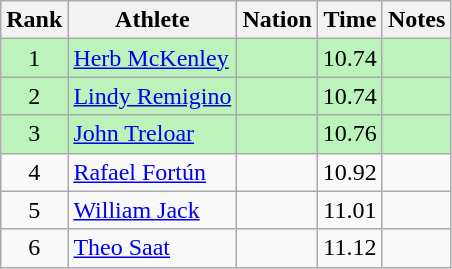<table class="wikitable sortable" style="text-align:center">
<tr>
<th>Rank</th>
<th>Athlete</th>
<th>Nation</th>
<th>Time</th>
<th>Notes</th>
</tr>
<tr bgcolor=bbf3bb>
<td>1</td>
<td align=left><a href='#'>Herb McKenley</a></td>
<td align=left></td>
<td>10.74</td>
<td></td>
</tr>
<tr bgcolor=bbf3bb>
<td>2</td>
<td align=left><a href='#'>Lindy Remigino</a></td>
<td align=left></td>
<td>10.74</td>
<td></td>
</tr>
<tr bgcolor=bbf3bb>
<td>3</td>
<td align=left><a href='#'>John Treloar</a></td>
<td align=left></td>
<td>10.76</td>
<td></td>
</tr>
<tr>
<td>4</td>
<td align=left><a href='#'>Rafael Fortún</a></td>
<td align=left></td>
<td>10.92</td>
<td></td>
</tr>
<tr>
<td>5</td>
<td align=left><a href='#'>William Jack</a></td>
<td align=left></td>
<td>11.01</td>
<td></td>
</tr>
<tr>
<td>6</td>
<td align=left><a href='#'>Theo Saat</a></td>
<td align=left></td>
<td>11.12</td>
<td></td>
</tr>
</table>
